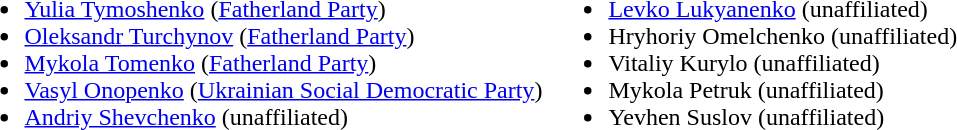<table>
<tr>
<td><br><ul><li><a href='#'>Yulia Tymoshenko</a> (<a href='#'>Fatherland Party</a>)</li><li><a href='#'>Oleksandr Turchynov</a> (<a href='#'>Fatherland Party</a>)</li><li><a href='#'>Mykola Tomenko</a> (<a href='#'>Fatherland Party</a>)</li><li><a href='#'>Vasyl Onopenko</a> (<a href='#'>Ukrainian Social Democratic Party</a>)</li><li><a href='#'>Andriy Shevchenko</a> (unaffiliated)</li></ul></td>
<td><br><ul><li><a href='#'>Levko Lukyanenko</a> (unaffiliated)</li><li>Hryhoriy Omelchenko (unaffiliated)</li><li>Vitaliy Kurylo (unaffiliated)</li><li>Mykola Petruk (unaffiliated)</li><li>Yevhen Suslov (unaffiliated)</li></ul></td>
</tr>
</table>
